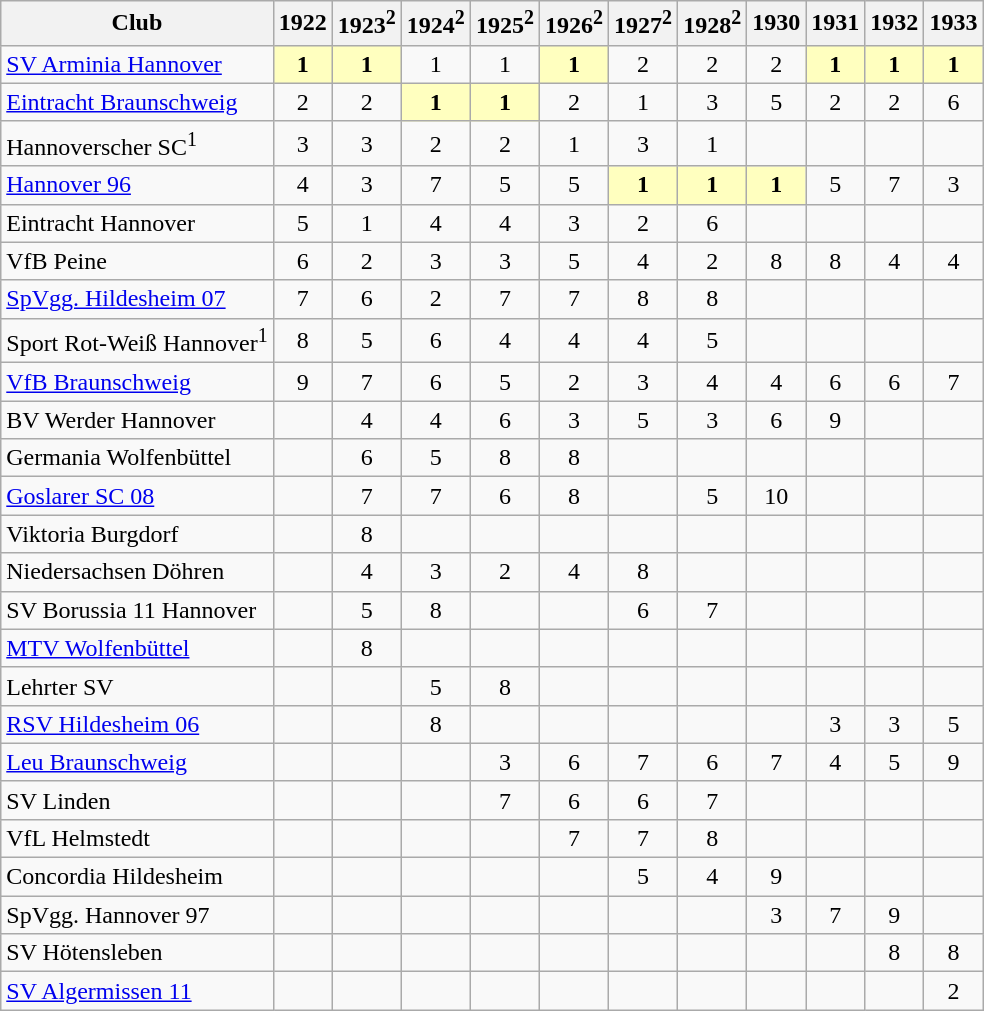<table class="wikitable">
<tr>
<th>Club</th>
<th>1922</th>
<th>1923<sup>2</sup></th>
<th>1924<sup>2</sup></th>
<th>1925<sup>2</sup></th>
<th>1926<sup>2</sup></th>
<th>1927<sup>2</sup></th>
<th>1928<sup>2</sup></th>
<th>1930</th>
<th>1931</th>
<th>1932</th>
<th>1933</th>
</tr>
<tr align="center">
<td align="left"><a href='#'>SV Arminia Hannover</a></td>
<td bgcolor="#ffffbf"><strong>1</strong></td>
<td bgcolor="#ffffbf"><strong>1</strong></td>
<td>1</td>
<td>1</td>
<td bgcolor="#ffffbf"><strong>1</strong></td>
<td>2</td>
<td>2</td>
<td>2</td>
<td bgcolor="#ffffbf"><strong>1</strong></td>
<td bgcolor="#ffffbf"><strong>1</strong></td>
<td bgcolor="#ffffbf"><strong>1</strong></td>
</tr>
<tr align="center">
<td align="left"><a href='#'>Eintracht Braunschweig</a></td>
<td>2</td>
<td>2</td>
<td bgcolor="#ffffbf"><strong>1</strong></td>
<td bgcolor="#ffffbf"><strong>1</strong></td>
<td>2</td>
<td>1</td>
<td>3</td>
<td>5</td>
<td>2</td>
<td>2</td>
<td>6</td>
</tr>
<tr align="center">
<td align="left">Hannoverscher SC<sup>1</sup></td>
<td>3</td>
<td>3</td>
<td>2</td>
<td>2</td>
<td>1</td>
<td>3</td>
<td>1</td>
<td></td>
<td></td>
<td></td>
<td></td>
</tr>
<tr align="center">
<td align="left"><a href='#'>Hannover 96</a></td>
<td>4</td>
<td>3</td>
<td>7</td>
<td>5</td>
<td>5</td>
<td bgcolor="#ffffbf"><strong>1</strong></td>
<td bgcolor="#ffffbf"><strong>1</strong></td>
<td bgcolor="#ffffbf"><strong>1</strong></td>
<td>5</td>
<td>7</td>
<td>3</td>
</tr>
<tr align="center">
<td align="left">Eintracht Hannover</td>
<td>5</td>
<td>1</td>
<td>4</td>
<td>4</td>
<td>3</td>
<td>2</td>
<td>6</td>
<td></td>
<td></td>
<td></td>
<td></td>
</tr>
<tr align="center">
<td align="left">VfB Peine</td>
<td>6</td>
<td>2</td>
<td>3</td>
<td>3</td>
<td>5</td>
<td>4</td>
<td>2</td>
<td>8</td>
<td>8</td>
<td>4</td>
<td>4</td>
</tr>
<tr align="center">
<td align="left"><a href='#'>SpVgg. Hildesheim 07</a></td>
<td>7</td>
<td>6</td>
<td>2</td>
<td>7</td>
<td>7</td>
<td>8</td>
<td>8</td>
<td></td>
<td></td>
<td></td>
<td></td>
</tr>
<tr align="center">
<td align="left">Sport Rot-Weiß Hannover<sup>1</sup></td>
<td>8</td>
<td>5</td>
<td>6</td>
<td>4</td>
<td>4</td>
<td>4</td>
<td>5</td>
<td></td>
<td></td>
<td></td>
<td></td>
</tr>
<tr align="center">
<td align="left"><a href='#'>VfB Braunschweig</a></td>
<td>9</td>
<td>7</td>
<td>6</td>
<td>5</td>
<td>2</td>
<td>3</td>
<td>4</td>
<td>4</td>
<td>6</td>
<td>6</td>
<td>7</td>
</tr>
<tr align="center">
<td align="left">BV Werder Hannover</td>
<td></td>
<td>4</td>
<td>4</td>
<td>6</td>
<td>3</td>
<td>5</td>
<td>3</td>
<td>6</td>
<td>9</td>
<td></td>
<td></td>
</tr>
<tr align="center">
<td align="left">Germania Wolfenbüttel</td>
<td></td>
<td>6</td>
<td>5</td>
<td>8</td>
<td>8</td>
<td></td>
<td></td>
<td></td>
<td></td>
<td></td>
<td></td>
</tr>
<tr align="center">
<td align="left"><a href='#'>Goslarer SC 08</a></td>
<td></td>
<td>7</td>
<td>7</td>
<td>6</td>
<td>8</td>
<td></td>
<td>5</td>
<td>10</td>
<td></td>
<td></td>
<td></td>
</tr>
<tr align="center">
<td align="left">Viktoria Burgdorf</td>
<td></td>
<td>8</td>
<td></td>
<td></td>
<td></td>
<td></td>
<td></td>
<td></td>
<td></td>
<td></td>
<td></td>
</tr>
<tr align="center">
<td align="left">Niedersachsen Döhren</td>
<td></td>
<td>4</td>
<td>3</td>
<td>2</td>
<td>4</td>
<td>8</td>
<td></td>
<td></td>
<td></td>
<td></td>
<td></td>
</tr>
<tr align="center">
<td align="left">SV Borussia 11 Hannover</td>
<td></td>
<td>5</td>
<td>8</td>
<td></td>
<td></td>
<td>6</td>
<td>7</td>
<td></td>
<td></td>
<td></td>
<td></td>
</tr>
<tr align="center">
<td align="left"><a href='#'>MTV Wolfenbüttel</a></td>
<td></td>
<td>8</td>
<td></td>
<td></td>
<td></td>
<td></td>
<td></td>
<td></td>
<td></td>
<td></td>
<td></td>
</tr>
<tr align="center">
<td align="left">Lehrter SV</td>
<td></td>
<td></td>
<td>5</td>
<td>8</td>
<td></td>
<td></td>
<td></td>
<td></td>
<td></td>
<td></td>
<td></td>
</tr>
<tr align="center">
<td align="left"><a href='#'>RSV Hildesheim 06</a></td>
<td></td>
<td></td>
<td>8</td>
<td></td>
<td></td>
<td></td>
<td></td>
<td></td>
<td>3</td>
<td>3</td>
<td>5</td>
</tr>
<tr align="center">
<td align="left"><a href='#'>Leu Braunschweig</a></td>
<td></td>
<td></td>
<td></td>
<td>3</td>
<td>6</td>
<td>7</td>
<td>6</td>
<td>7</td>
<td>4</td>
<td>5</td>
<td>9</td>
</tr>
<tr align="center">
<td align="left">SV Linden</td>
<td></td>
<td></td>
<td></td>
<td>7</td>
<td>6</td>
<td>6</td>
<td>7</td>
<td></td>
<td></td>
<td></td>
<td></td>
</tr>
<tr align="center">
<td align="left">VfL Helmstedt</td>
<td></td>
<td></td>
<td></td>
<td></td>
<td>7</td>
<td>7</td>
<td>8</td>
<td></td>
<td></td>
<td></td>
<td></td>
</tr>
<tr align="center">
<td align="left">Concordia Hildesheim</td>
<td></td>
<td></td>
<td></td>
<td></td>
<td></td>
<td>5</td>
<td>4</td>
<td>9</td>
<td></td>
<td></td>
<td></td>
</tr>
<tr align="center">
<td align="left">SpVgg. Hannover 97</td>
<td></td>
<td></td>
<td></td>
<td></td>
<td></td>
<td></td>
<td></td>
<td>3</td>
<td>7</td>
<td>9</td>
<td></td>
</tr>
<tr align="center">
<td align="left">SV Hötensleben</td>
<td></td>
<td></td>
<td></td>
<td></td>
<td></td>
<td></td>
<td></td>
<td></td>
<td></td>
<td>8</td>
<td>8</td>
</tr>
<tr align="center">
<td align="left"><a href='#'>SV Algermissen 11</a></td>
<td></td>
<td></td>
<td></td>
<td></td>
<td></td>
<td></td>
<td></td>
<td></td>
<td></td>
<td></td>
<td>2</td>
</tr>
</table>
